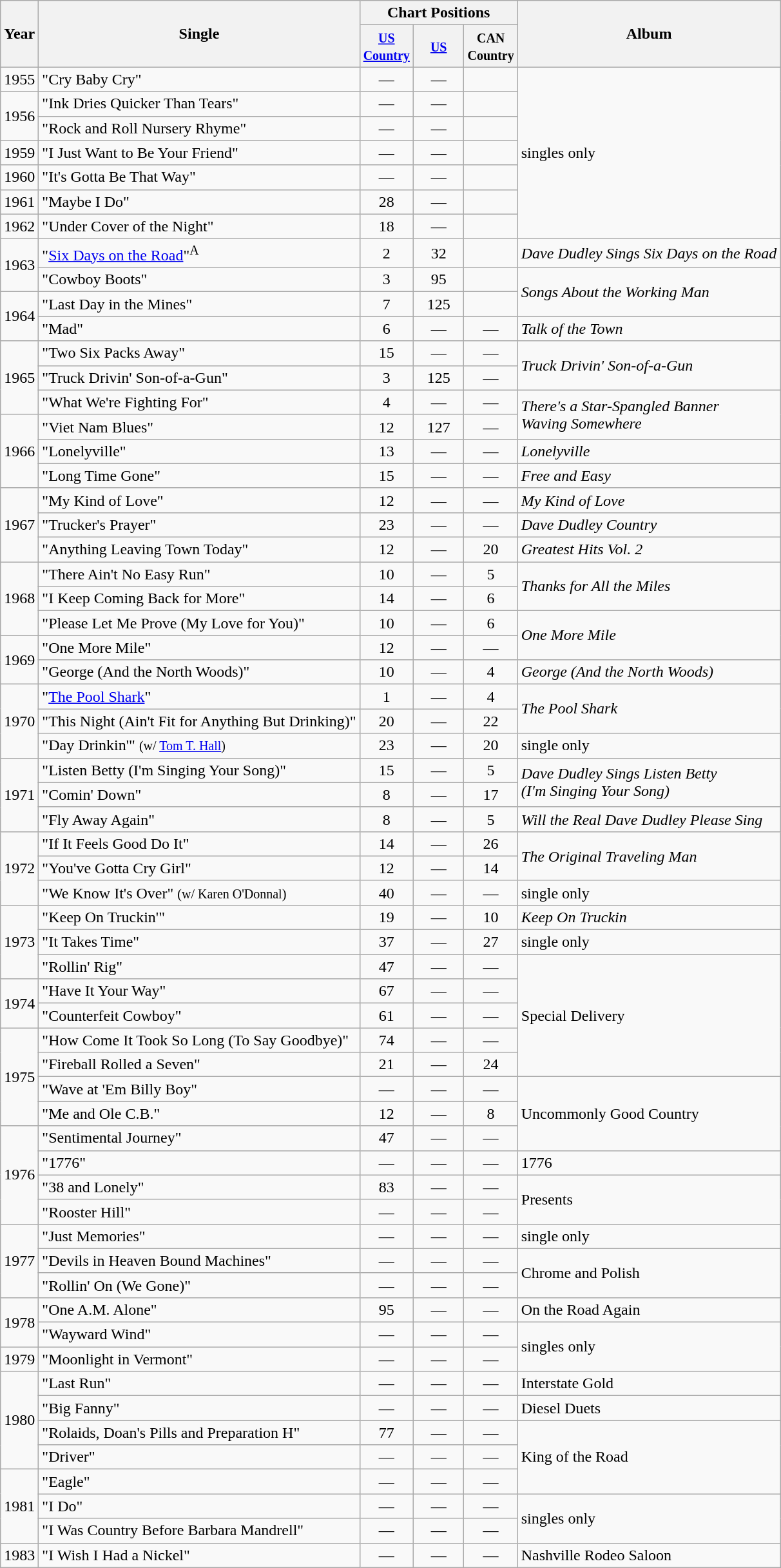<table class="wikitable">
<tr>
<th rowspan="2">Year</th>
<th rowspan="2">Single</th>
<th colspan="3">Chart Positions</th>
<th rowspan="2">Album</th>
</tr>
<tr>
<th width="45"><small><a href='#'>US Country</a></small></th>
<th width="45"><small><a href='#'>US</a></small></th>
<th width="45"><small>CAN Country</small></th>
</tr>
<tr>
<td>1955</td>
<td>"Cry Baby Cry"</td>
<td align="center">—</td>
<td align="center">—</td>
<td></td>
<td rowspan="7">singles only</td>
</tr>
<tr>
<td rowspan="2">1956</td>
<td>"Ink Dries Quicker Than Tears"</td>
<td align="center">—</td>
<td align="center">—</td>
<td></td>
</tr>
<tr>
<td>"Rock and Roll Nursery Rhyme"</td>
<td align="center">—</td>
<td align="center">—</td>
<td></td>
</tr>
<tr>
<td>1959</td>
<td>"I Just Want to Be Your Friend"</td>
<td align="center">—</td>
<td align="center">—</td>
<td></td>
</tr>
<tr>
<td>1960</td>
<td>"It's Gotta Be That Way"</td>
<td align="center">—</td>
<td align="center">—</td>
<td></td>
</tr>
<tr>
<td>1961</td>
<td>"Maybe I Do"</td>
<td align="center">28</td>
<td align="center">—</td>
<td></td>
</tr>
<tr>
<td>1962</td>
<td>"Under Cover of the Night"</td>
<td align="center">18</td>
<td align="center">—</td>
<td></td>
</tr>
<tr>
<td rowspan="2">1963</td>
<td>"<a href='#'>Six Days on the Road</a>"<sup>A</sup></td>
<td align="center">2</td>
<td align="center">32</td>
<td></td>
<td><em>Dave Dudley Sings Six Days on the Road</em></td>
</tr>
<tr>
<td>"Cowboy Boots"</td>
<td align="center">3</td>
<td align="center">95</td>
<td></td>
<td rowspan="2"><em>Songs About the Working Man</em></td>
</tr>
<tr>
<td rowspan="2">1964</td>
<td>"Last Day in the Mines"</td>
<td align="center">7</td>
<td align="center">125</td>
<td></td>
</tr>
<tr>
<td>"Mad"</td>
<td align="center">6</td>
<td align="center">—</td>
<td align="center">—</td>
<td><em>Talk of the Town</em></td>
</tr>
<tr>
<td rowspan="3">1965</td>
<td>"Two Six Packs Away"</td>
<td align="center">15</td>
<td align="center">—</td>
<td align="center">—</td>
<td rowspan="2"><em>Truck Drivin' Son-of-a-Gun</em></td>
</tr>
<tr>
<td>"Truck Drivin' Son-of-a-Gun"</td>
<td align="center">3</td>
<td align="center">125</td>
<td align="center">—</td>
</tr>
<tr>
<td>"What We're Fighting For"</td>
<td align="center">4</td>
<td align="center">—</td>
<td align="center">—</td>
<td rowspan="2"><em>There's a Star-Spangled Banner<br>Waving Somewhere</em></td>
</tr>
<tr>
<td rowspan="3">1966</td>
<td>"Viet Nam Blues"</td>
<td align="center">12</td>
<td align="center">127</td>
<td align="center">—</td>
</tr>
<tr>
<td>"Lonelyville"</td>
<td align="center">13</td>
<td align="center">—</td>
<td align="center">—</td>
<td><em>Lonelyville</em></td>
</tr>
<tr>
<td>"Long Time Gone"</td>
<td align="center">15</td>
<td align="center">—</td>
<td align="center">—</td>
<td><em>Free and Easy</em></td>
</tr>
<tr>
<td rowspan="3">1967</td>
<td>"My Kind of Love"</td>
<td align="center">12</td>
<td align="center">—</td>
<td align="center">—</td>
<td><em>My Kind of Love</em></td>
</tr>
<tr>
<td>"Trucker's Prayer"</td>
<td align="center">23</td>
<td align="center">—</td>
<td align="center">—</td>
<td><em>Dave Dudley Country</em></td>
</tr>
<tr>
<td>"Anything Leaving Town Today"</td>
<td align="center">12</td>
<td align="center">—</td>
<td align="center">20</td>
<td><em>Greatest Hits Vol. 2</em></td>
</tr>
<tr>
<td rowspan="3">1968</td>
<td>"There Ain't No Easy Run"</td>
<td align="center">10</td>
<td align="center">—</td>
<td align="center">5</td>
<td rowspan="2"><em>Thanks for All the Miles</em></td>
</tr>
<tr>
<td>"I Keep Coming Back for More"</td>
<td align="center">14</td>
<td align="center">—</td>
<td align="center">6</td>
</tr>
<tr>
<td>"Please Let Me Prove (My Love for You)"</td>
<td align="center">10</td>
<td align="center">—</td>
<td align="center">6</td>
<td rowspan="2"><em>One More Mile</em></td>
</tr>
<tr>
<td rowspan="2">1969</td>
<td>"One More Mile"</td>
<td align="center">12</td>
<td align="center">—</td>
<td align="center">—</td>
</tr>
<tr>
<td>"George (And the North Woods)"</td>
<td align="center">10</td>
<td align="center">—</td>
<td align="center">4</td>
<td><em>George (And the North Woods)</em></td>
</tr>
<tr>
<td rowspan="3">1970</td>
<td>"<a href='#'>The Pool Shark</a>"</td>
<td align="center">1</td>
<td align="center">—</td>
<td align="center">4</td>
<td rowspan="2"><em>The Pool Shark</em></td>
</tr>
<tr>
<td>"This Night (Ain't Fit for Anything But Drinking)"</td>
<td align="center">20</td>
<td align="center">—</td>
<td align="center">22</td>
</tr>
<tr>
<td>"Day Drinkin'" <small>(w/ <a href='#'>Tom T. Hall</a>)</small></td>
<td align="center">23</td>
<td align="center">—</td>
<td align="center">20</td>
<td>single only</td>
</tr>
<tr>
<td rowspan="3">1971</td>
<td>"Listen Betty (I'm Singing Your Song)"</td>
<td align="center">15</td>
<td align="center">—</td>
<td align="center">5</td>
<td rowspan="2"><em>Dave Dudley Sings Listen Betty<br>(I'm Singing Your Song)</em></td>
</tr>
<tr>
<td>"Comin' Down"</td>
<td align="center">8</td>
<td align="center">—</td>
<td align="center">17</td>
</tr>
<tr>
<td>"Fly Away Again"</td>
<td align="center">8</td>
<td align="center">—</td>
<td align="center">5</td>
<td><em>Will the Real Dave Dudley Please Sing</em></td>
</tr>
<tr>
<td rowspan="3">1972</td>
<td>"If It Feels Good Do It"</td>
<td align="center">14</td>
<td align="center">—</td>
<td align="center">26</td>
<td rowspan="2"><em>The Original Traveling Man</em></td>
</tr>
<tr>
<td>"You've Gotta Cry Girl"</td>
<td align="center">12</td>
<td align="center">—</td>
<td align="center">14</td>
</tr>
<tr>
<td>"We Know It's Over" <small>(w/ Karen O'Donnal)</small></td>
<td align="center">40</td>
<td align="center">—</td>
<td align="center">—</td>
<td>single only</td>
</tr>
<tr>
<td rowspan="3">1973</td>
<td>"Keep On Truckin'"</td>
<td align="center">19</td>
<td align="center">—</td>
<td align="center">10</td>
<td><em>Keep On Truckin<strong></td>
</tr>
<tr>
<td>"It Takes Time"</td>
<td align="center">37</td>
<td align="center">—</td>
<td align="center">27</td>
<td>single only</td>
</tr>
<tr>
<td>"Rollin' Rig"</td>
<td align="center">47</td>
<td align="center">—</td>
<td align="center">—</td>
<td rowspan="5"></em>Special Delivery<em></td>
</tr>
<tr>
<td rowspan="2">1974</td>
<td>"Have It Your Way"</td>
<td align="center">67</td>
<td align="center">—</td>
<td align="center">—</td>
</tr>
<tr>
<td>"Counterfeit Cowboy"</td>
<td align="center">61</td>
<td align="center">—</td>
<td align="center">—</td>
</tr>
<tr>
<td rowspan="4">1975</td>
<td>"How Come It Took So Long (To Say Goodbye)"</td>
<td align="center">74</td>
<td align="center">—</td>
<td align="center">—</td>
</tr>
<tr>
<td>"Fireball Rolled a Seven"</td>
<td align="center">21</td>
<td align="center">—</td>
<td align="center">24</td>
</tr>
<tr>
<td>"Wave at 'Em Billy Boy"</td>
<td align="center">—</td>
<td align="center">—</td>
<td align="center">—</td>
<td rowspan="3"></em>Uncommonly Good Country<em></td>
</tr>
<tr>
<td>"Me and Ole C.B."</td>
<td align="center">12</td>
<td align="center">—</td>
<td align="center">8</td>
</tr>
<tr>
<td rowspan="4">1976</td>
<td>"Sentimental Journey"</td>
<td align="center">47</td>
<td align="center">—</td>
<td align="center">—</td>
</tr>
<tr>
<td>"1776"</td>
<td align="center">—</td>
<td align="center">—</td>
<td align="center">—</td>
<td></em>1776<em></td>
</tr>
<tr>
<td>"38 and Lonely"</td>
<td align="center">83</td>
<td align="center">—</td>
<td align="center">—</td>
<td rowspan="2"></em>Presents<em></td>
</tr>
<tr>
<td>"Rooster Hill"</td>
<td align="center">—</td>
<td align="center">—</td>
<td align="center">—</td>
</tr>
<tr>
<td rowspan="3">1977</td>
<td>"Just Memories"</td>
<td align="center">—</td>
<td align="center">—</td>
<td align="center">—</td>
<td>single only</td>
</tr>
<tr>
<td>"Devils in Heaven Bound Machines"</td>
<td align="center">—</td>
<td align="center">—</td>
<td align="center">—</td>
<td rowspan="2"></em>Chrome and Polish<em></td>
</tr>
<tr>
<td>"Rollin' On (We Gone)"</td>
<td align="center">—</td>
<td align="center">—</td>
<td align="center">—</td>
</tr>
<tr>
<td rowspan="2">1978</td>
<td>"One A.M. Alone"</td>
<td align="center">95</td>
<td align="center">—</td>
<td align="center">—</td>
<td></em>On the Road Again<em></td>
</tr>
<tr>
<td>"Wayward Wind"</td>
<td align="center">—</td>
<td align="center">—</td>
<td align="center">—</td>
<td rowspan="2">singles only</td>
</tr>
<tr>
<td>1979</td>
<td>"Moonlight in Vermont"</td>
<td align="center">—</td>
<td align="center">—</td>
<td align="center">—</td>
</tr>
<tr>
<td rowspan="4">1980</td>
<td>"Last Run"</td>
<td align="center">—</td>
<td align="center">—</td>
<td align="center">—</td>
<td></em>Interstate Gold<em></td>
</tr>
<tr>
<td>"Big Fanny"</td>
<td align="center">—</td>
<td align="center">—</td>
<td align="center">—</td>
<td></em>Diesel Duets<em></td>
</tr>
<tr>
<td>"Rolaids, Doan's Pills and Preparation H"</td>
<td align="center">77</td>
<td align="center">—</td>
<td align="center">—</td>
<td rowspan="3"></em>King of the Road<em></td>
</tr>
<tr>
<td>"Driver"</td>
<td align="center">—</td>
<td align="center">—</td>
<td align="center">—</td>
</tr>
<tr>
<td rowspan="3">1981</td>
<td>"Eagle"</td>
<td align="center">—</td>
<td align="center">—</td>
<td align="center">—</td>
</tr>
<tr>
<td>"I Do"</td>
<td align="center">—</td>
<td align="center">—</td>
<td align="center">—</td>
<td rowspan="2">singles only</td>
</tr>
<tr>
<td>"I Was Country Before Barbara Mandrell"</td>
<td align="center">—</td>
<td align="center">—</td>
<td align="center">—</td>
</tr>
<tr>
<td>1983</td>
<td>"I Wish I Had a Nickel"</td>
<td align="center">—</td>
<td align="center">—</td>
<td align="center">—</td>
<td></em>Nashville Rodeo Saloon<em></td>
</tr>
</table>
